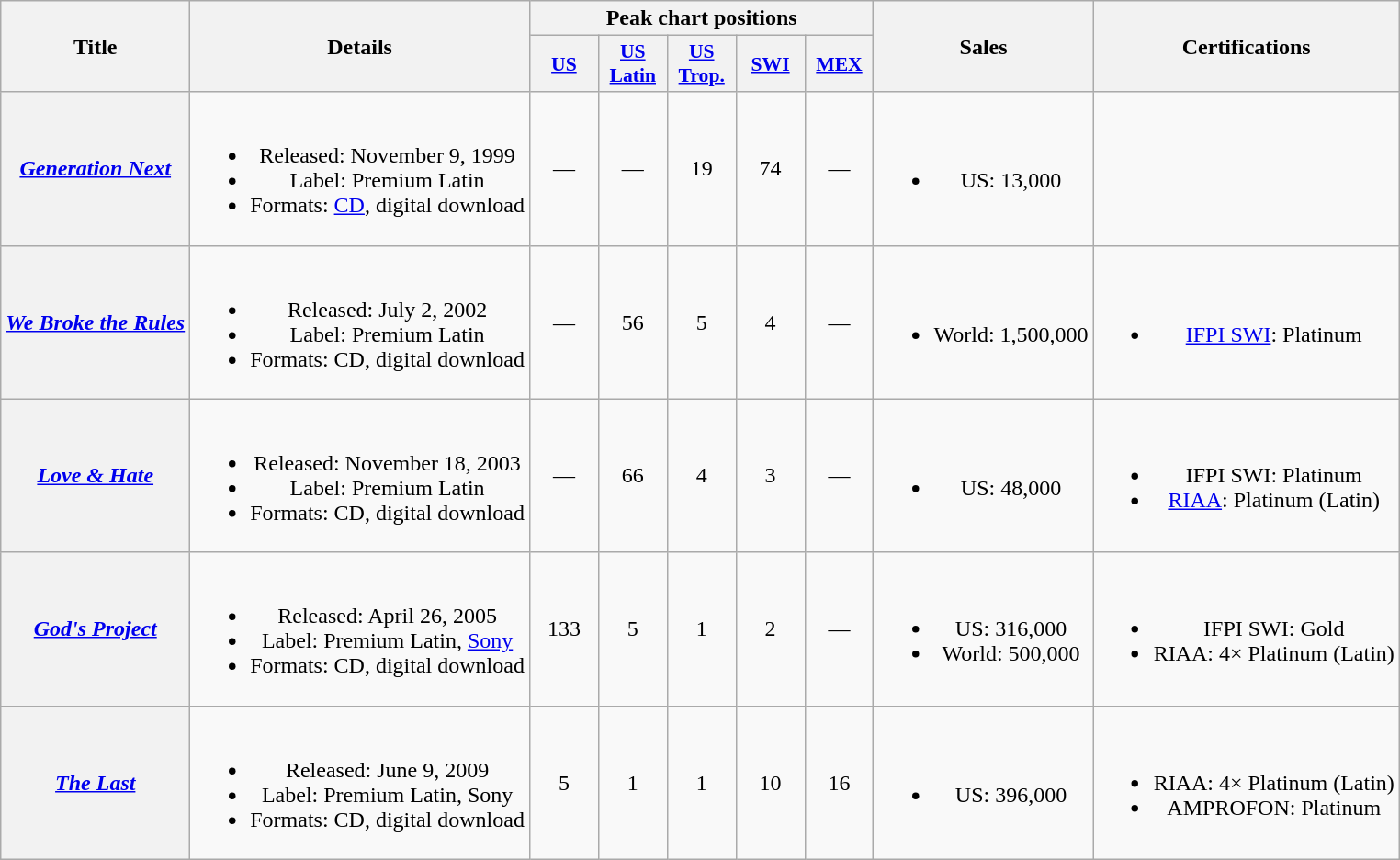<table class="wikitable plainrowheaders" style="text-align:center;">
<tr>
<th scope="col" rowspan="2">Title</th>
<th scope="col" rowspan="2">Details</th>
<th scope="col" colspan="5">Peak chart positions</th>
<th scope="col" rowspan="2">Sales</th>
<th scope="col" rowspan="2">Certifications</th>
</tr>
<tr>
<th scope="col" style="width:3em; font-size:90%"><a href='#'>US</a><br></th>
<th scope="col" style="width:3em; font-size:90%"><a href='#'>US<br>Latin</a><br></th>
<th scope="col" style="width:3em; font-size:90%"><a href='#'>US<br>Trop.</a></th>
<th scope="col" style="width:3em; font-size:90%"><a href='#'>SWI</a></th>
<th scope="col" style="width:3em; font-size:90%"><a href='#'>MEX</a></th>
</tr>
<tr>
<th scope="row"><em><a href='#'>Generation Next</a></em></th>
<td><br><ul><li>Released: November 9, 1999</li><li>Label: Premium Latin</li><li>Formats: <a href='#'>CD</a>, digital download</li></ul></td>
<td>—</td>
<td>—</td>
<td>19</td>
<td>74</td>
<td>—</td>
<td><br><ul><li>US: 13,000</li></ul></td>
<td></td>
</tr>
<tr>
<th scope="row"><em><a href='#'>We Broke the Rules</a></em></th>
<td><br><ul><li>Released: July 2, 2002</li><li>Label: Premium Latin</li><li>Formats: CD, digital download</li></ul></td>
<td>—</td>
<td>56</td>
<td>5</td>
<td>4</td>
<td>—</td>
<td><br><ul><li>World: 1,500,000</li></ul></td>
<td><br><ul><li><a href='#'>IFPI SWI</a>: Platinum</li></ul></td>
</tr>
<tr>
<th scope="row"><em><a href='#'>Love & Hate</a></em></th>
<td><br><ul><li>Released: November 18, 2003</li><li>Label: Premium Latin</li><li>Formats: CD, digital download</li></ul></td>
<td>—</td>
<td>66</td>
<td>4</td>
<td>3</td>
<td>—</td>
<td><br><ul><li>US: 48,000</li></ul></td>
<td><br><ul><li>IFPI SWI: Platinum</li><li><a href='#'>RIAA</a>: Platinum (Latin)</li></ul></td>
</tr>
<tr>
<th scope="row"><em><a href='#'>God's Project</a></em></th>
<td><br><ul><li>Released: April 26, 2005</li><li>Label: Premium Latin, <a href='#'>Sony</a></li><li>Formats: CD, digital download</li></ul></td>
<td>133</td>
<td>5</td>
<td>1</td>
<td>2</td>
<td>—</td>
<td><br><ul><li>US: 316,000</li><li>World: 500,000</li></ul></td>
<td><br><ul><li>IFPI SWI: Gold</li><li>RIAA: 4× Platinum (Latin)</li></ul></td>
</tr>
<tr>
<th scope="row"><em><a href='#'>The Last</a></em></th>
<td><br><ul><li>Released: June 9, 2009</li><li>Label: Premium Latin, Sony</li><li>Formats: CD, digital download</li></ul></td>
<td>5</td>
<td>1</td>
<td>1</td>
<td>10</td>
<td>16</td>
<td><br><ul><li>US: 396,000</li></ul></td>
<td><br><ul><li>RIAA: 4× Platinum (Latin)</li><li>AMPROFON: Platinum</li></ul></td>
</tr>
</table>
